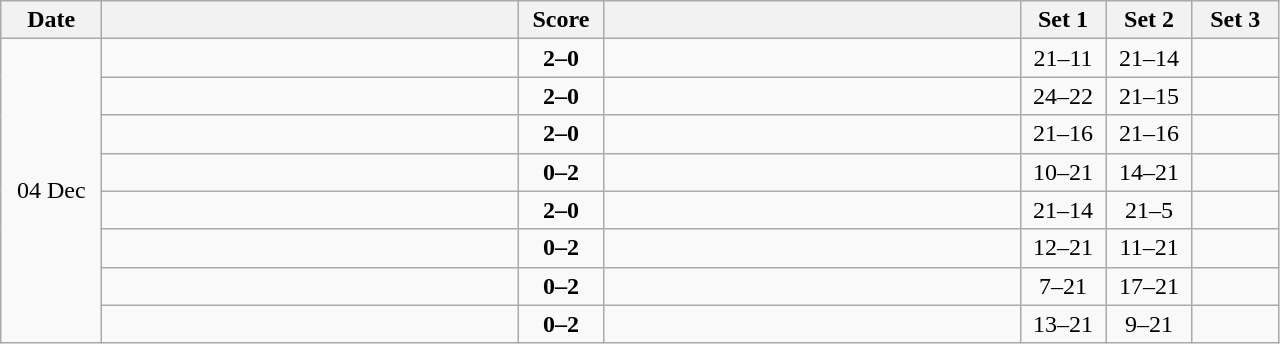<table class="wikitable" style="text-align: center;">
<tr>
<th width="60">Date</th>
<th align="right" width="270"></th>
<th width="50">Score</th>
<th align="left" width="270"></th>
<th width="50">Set 1</th>
<th width="50">Set 2</th>
<th width="50">Set 3</th>
</tr>
<tr>
<td rowspan=8>04 Dec</td>
<td align=left><strong></strong></td>
<td align=center><strong>2–0</strong></td>
<td align=left></td>
<td>21–11</td>
<td>21–14</td>
<td></td>
</tr>
<tr>
<td align=left><strong></strong></td>
<td align=center><strong>2–0</strong></td>
<td align=left></td>
<td>24–22</td>
<td>21–15</td>
<td></td>
</tr>
<tr>
<td align=left><strong></strong></td>
<td align=center><strong>2–0</strong></td>
<td align=left></td>
<td>21–16</td>
<td>21–16</td>
<td></td>
</tr>
<tr>
<td align=left></td>
<td align=center><strong>0–2</strong></td>
<td align=left><strong></strong></td>
<td>10–21</td>
<td>14–21</td>
<td></td>
</tr>
<tr>
<td align=left><strong></strong></td>
<td align=center><strong>2–0</strong></td>
<td align=left></td>
<td>21–14</td>
<td>21–5</td>
<td></td>
</tr>
<tr>
<td align=left></td>
<td align=center><strong>0–2</strong></td>
<td align=left><strong></strong></td>
<td>12–21</td>
<td>11–21</td>
<td></td>
</tr>
<tr>
<td align=left></td>
<td align=center><strong>0–2</strong></td>
<td align=left><strong></strong></td>
<td>7–21</td>
<td>17–21</td>
<td></td>
</tr>
<tr>
<td align=left></td>
<td align=center><strong>0–2</strong></td>
<td align=left><strong></strong></td>
<td>13–21</td>
<td>9–21</td>
<td></td>
</tr>
</table>
